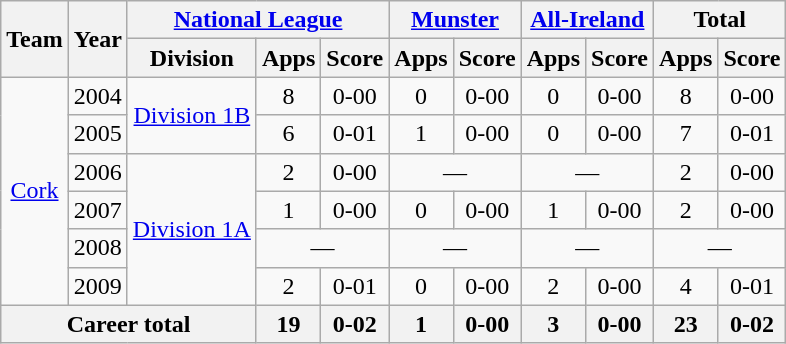<table class="wikitable" style="text-align:center">
<tr>
<th rowspan="2">Team</th>
<th rowspan="2">Year</th>
<th colspan="3"><a href='#'>National League</a></th>
<th colspan="2"><a href='#'>Munster</a></th>
<th colspan="2"><a href='#'>All-Ireland</a></th>
<th colspan="2">Total</th>
</tr>
<tr>
<th>Division</th>
<th>Apps</th>
<th>Score</th>
<th>Apps</th>
<th>Score</th>
<th>Apps</th>
<th>Score</th>
<th>Apps</th>
<th>Score</th>
</tr>
<tr>
<td rowspan="6"><a href='#'>Cork</a></td>
<td>2004</td>
<td rowspan="2"><a href='#'>Division 1B</a></td>
<td>8</td>
<td>0-00</td>
<td>0</td>
<td>0-00</td>
<td>0</td>
<td>0-00</td>
<td>8</td>
<td>0-00</td>
</tr>
<tr>
<td>2005</td>
<td>6</td>
<td>0-01</td>
<td>1</td>
<td>0-00</td>
<td>0</td>
<td>0-00</td>
<td>7</td>
<td>0-01</td>
</tr>
<tr>
<td>2006</td>
<td rowspan="4"><a href='#'>Division 1A</a></td>
<td>2</td>
<td>0-00</td>
<td colspan=2>—</td>
<td colspan=2>—</td>
<td>2</td>
<td>0-00</td>
</tr>
<tr>
<td>2007</td>
<td>1</td>
<td>0-00</td>
<td>0</td>
<td>0-00</td>
<td>1</td>
<td>0-00</td>
<td>2</td>
<td>0-00</td>
</tr>
<tr>
<td>2008</td>
<td colspan=2>—</td>
<td colspan=2>—</td>
<td colspan=2>—</td>
<td colspan=2>—</td>
</tr>
<tr>
<td>2009</td>
<td>2</td>
<td>0-01</td>
<td>0</td>
<td>0-00</td>
<td>2</td>
<td>0-00</td>
<td>4</td>
<td>0-01</td>
</tr>
<tr>
<th colspan="3">Career total</th>
<th>19</th>
<th>0-02</th>
<th>1</th>
<th>0-00</th>
<th>3</th>
<th>0-00</th>
<th>23</th>
<th>0-02</th>
</tr>
</table>
